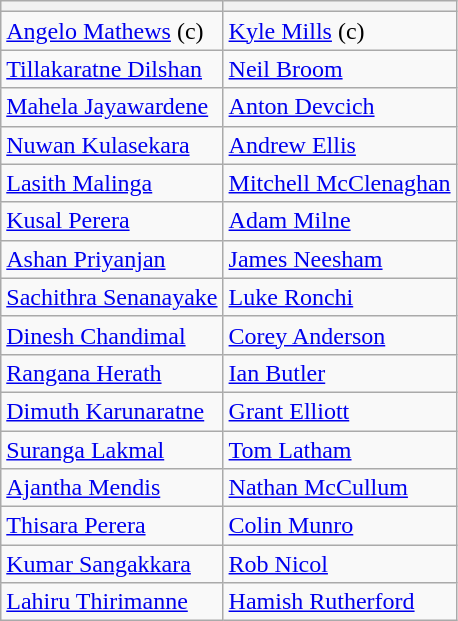<table class="wikitable">
<tr>
<th></th>
<th></th>
</tr>
<tr>
<td><a href='#'>Angelo Mathews</a> (c)</td>
<td><a href='#'>Kyle Mills</a> (c)</td>
</tr>
<tr>
<td><a href='#'>Tillakaratne Dilshan</a></td>
<td><a href='#'>Neil Broom</a></td>
</tr>
<tr>
<td><a href='#'>Mahela Jayawardene</a></td>
<td><a href='#'>Anton Devcich</a></td>
</tr>
<tr>
<td><a href='#'>Nuwan Kulasekara</a></td>
<td><a href='#'>Andrew Ellis</a></td>
</tr>
<tr>
<td><a href='#'>Lasith Malinga</a></td>
<td><a href='#'>Mitchell McClenaghan</a></td>
</tr>
<tr>
<td><a href='#'>Kusal Perera</a></td>
<td><a href='#'>Adam Milne</a></td>
</tr>
<tr>
<td><a href='#'>Ashan Priyanjan</a></td>
<td><a href='#'>James Neesham</a></td>
</tr>
<tr>
<td><a href='#'>Sachithra Senanayake</a></td>
<td><a href='#'>Luke Ronchi</a></td>
</tr>
<tr>
<td><a href='#'>Dinesh Chandimal</a></td>
<td><a href='#'>Corey Anderson</a></td>
</tr>
<tr>
<td><a href='#'>Rangana Herath</a></td>
<td><a href='#'>Ian Butler</a></td>
</tr>
<tr>
<td><a href='#'>Dimuth Karunaratne</a></td>
<td><a href='#'>Grant Elliott</a></td>
</tr>
<tr>
<td><a href='#'>Suranga Lakmal</a></td>
<td><a href='#'>Tom Latham</a></td>
</tr>
<tr>
<td><a href='#'>Ajantha Mendis</a></td>
<td><a href='#'>Nathan McCullum</a></td>
</tr>
<tr>
<td><a href='#'>Thisara Perera</a></td>
<td><a href='#'>Colin Munro</a></td>
</tr>
<tr>
<td><a href='#'>Kumar Sangakkara</a></td>
<td><a href='#'>Rob Nicol</a></td>
</tr>
<tr>
<td><a href='#'>Lahiru Thirimanne</a></td>
<td><a href='#'>Hamish Rutherford</a></td>
</tr>
</table>
